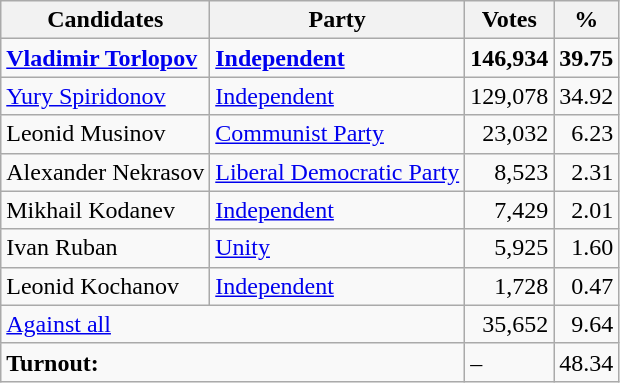<table class="wikitable sortable">
<tr>
<th>Candidates</th>
<th>Party</th>
<th>Votes</th>
<th>%</th>
</tr>
<tr>
<td><strong><a href='#'>Vladimir Torlopov</a></strong></td>
<td><strong><a href='#'>Independent</a></strong></td>
<td align=right><strong>146,934</strong></td>
<td align=right><strong>39.75</strong></td>
</tr>
<tr>
<td><a href='#'>Yury Spiridonov</a></td>
<td><a href='#'>Independent</a></td>
<td align=right>129,078</td>
<td align=right>34.92</td>
</tr>
<tr>
<td>Leonid Musinov</td>
<td><a href='#'>Communist Party</a></td>
<td align=right>23,032</td>
<td align=right>6.23</td>
</tr>
<tr>
<td>Alexander Nekrasov</td>
<td><a href='#'>Liberal Democratic Party</a></td>
<td align=right>8,523</td>
<td align=right>2.31</td>
</tr>
<tr>
<td>Mikhail Kodanev</td>
<td><a href='#'>Independent</a></td>
<td align=right>7,429</td>
<td align=right>2.01</td>
</tr>
<tr>
<td>Ivan Ruban</td>
<td><a href='#'>Unity</a></td>
<td align=right>5,925</td>
<td align=right>1.60</td>
</tr>
<tr>
<td>Leonid Kochanov</td>
<td><a href='#'>Independent</a></td>
<td align=right>1,728</td>
<td align=right>0.47</td>
</tr>
<tr>
<td colspan="2"><a href='#'>Against all</a></td>
<td align=right>35,652</td>
<td align=right>9.64</td>
</tr>
<tr>
<td colspan="2"><strong>Turnout:</strong></td>
<td>–</td>
<td>48.34</td>
</tr>
</table>
